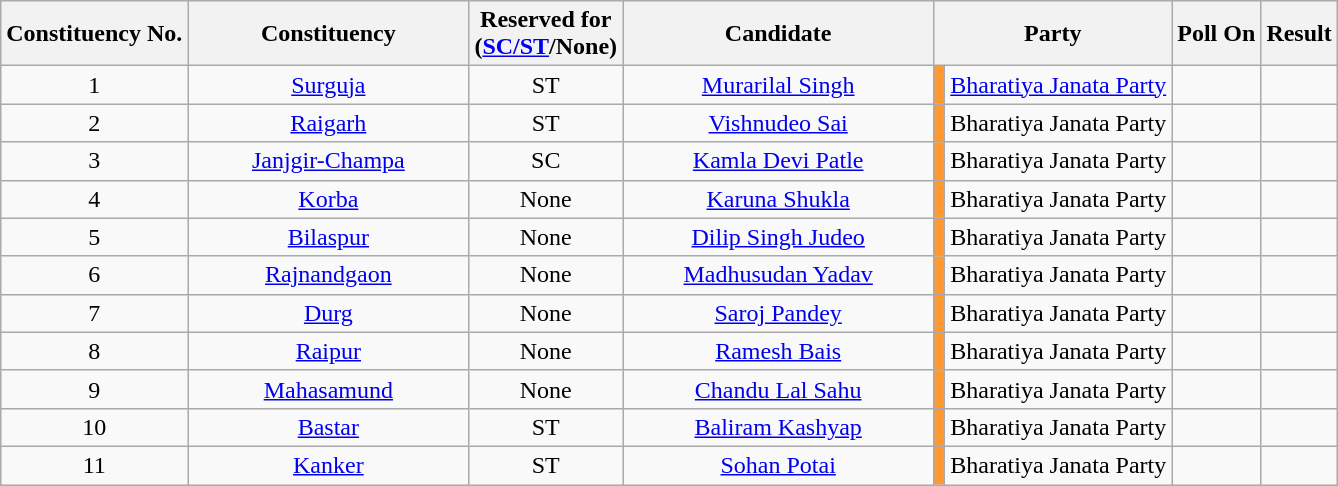<table class="wikitable sortable" style="text-align:center">
<tr>
<th>Constituency No.</th>
<th style="width:180px;">Constituency</th>
<th>Reserved for<br>(<a href='#'>SC/ST</a>/None)</th>
<th style="width:200px;">Candidate</th>
<th colspan="2">Party</th>
<th>Poll On</th>
<th>Result</th>
</tr>
<tr>
<td style="text-align:center;">1</td>
<td><a href='#'>Surguja</a></td>
<td>ST</td>
<td><a href='#'>Murarilal Singh</a></td>
<td bgcolor=#FF9933></td>
<td><a href='#'>Bharatiya Janata Party</a></td>
<td></td>
<td></td>
</tr>
<tr>
<td style="text-align:center;">2</td>
<td><a href='#'>Raigarh</a></td>
<td>ST</td>
<td><a href='#'>Vishnudeo Sai</a></td>
<td bgcolor=#FF9933></td>
<td>Bharatiya Janata Party</td>
<td></td>
<td></td>
</tr>
<tr>
<td style="text-align:center;">3</td>
<td><a href='#'>Janjgir-Champa</a></td>
<td>SC</td>
<td><a href='#'>Kamla Devi Patle</a></td>
<td bgcolor=#FF9933></td>
<td>Bharatiya Janata Party</td>
<td></td>
<td></td>
</tr>
<tr>
<td style="text-align:center;">4</td>
<td><a href='#'>Korba</a></td>
<td>None</td>
<td><a href='#'>Karuna Shukla</a></td>
<td bgcolor=#FF9933></td>
<td>Bharatiya Janata Party</td>
<td></td>
<td></td>
</tr>
<tr>
<td style="text-align:center;">5</td>
<td><a href='#'>Bilaspur</a></td>
<td>None</td>
<td><a href='#'>Dilip Singh Judeo</a></td>
<td bgcolor=#FF9933></td>
<td>Bharatiya Janata Party</td>
<td></td>
<td></td>
</tr>
<tr>
<td style="text-align:center;">6</td>
<td><a href='#'>Rajnandgaon</a></td>
<td>None</td>
<td><a href='#'>Madhusudan Yadav</a></td>
<td bgcolor=#FF9933></td>
<td>Bharatiya Janata Party</td>
<td></td>
<td></td>
</tr>
<tr>
<td style="text-align:center;">7</td>
<td><a href='#'>Durg</a></td>
<td>None</td>
<td><a href='#'>Saroj Pandey</a></td>
<td bgcolor=#FF9933></td>
<td>Bharatiya Janata Party</td>
<td></td>
<td></td>
</tr>
<tr>
<td style="text-align:center;">8</td>
<td><a href='#'>Raipur</a></td>
<td>None</td>
<td><a href='#'>Ramesh Bais</a></td>
<td bgcolor=#FF9933></td>
<td>Bharatiya Janata Party</td>
<td></td>
<td></td>
</tr>
<tr>
<td style="text-align:center;">9</td>
<td><a href='#'>Mahasamund</a></td>
<td>None</td>
<td><a href='#'>Chandu Lal Sahu</a></td>
<td bgcolor=#FF9933></td>
<td>Bharatiya Janata Party</td>
<td></td>
<td></td>
</tr>
<tr>
<td style="text-align:center;">10</td>
<td><a href='#'>Bastar</a></td>
<td>ST</td>
<td><a href='#'>Baliram Kashyap</a></td>
<td bgcolor=#FF9933></td>
<td>Bharatiya Janata Party</td>
<td></td>
<td></td>
</tr>
<tr>
<td style="text-align:center;">11</td>
<td><a href='#'>Kanker</a></td>
<td>ST</td>
<td><a href='#'>Sohan Potai</a></td>
<td bgcolor=#FF9933></td>
<td>Bharatiya Janata Party</td>
<td></td>
<td></td>
</tr>
</table>
